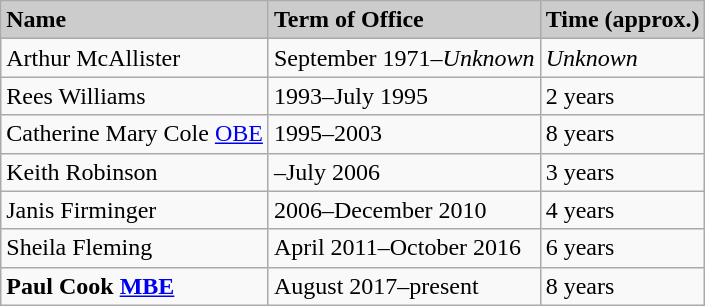<table class="wikitable sortable">
<tr style="background:#ccc;">
<td><strong>Name</strong></td>
<td><strong>Term of Office</strong></td>
<td><strong>Time (approx.)</strong></td>
</tr>
<tr>
<td>Arthur McAllister</td>
<td>September 1971–<em>Unknown</em></td>
<td><em>Unknown</em></td>
</tr>
<tr>
<td>Rees Williams</td>
<td>1993–July 1995</td>
<td>2 years</td>
</tr>
<tr>
<td>Catherine Mary Cole <a href='#'>OBE</a></td>
<td>1995–2003</td>
<td>8 years</td>
</tr>
<tr>
<td>Keith Robinson</td>
<td>–July 2006</td>
<td>3 years</td>
</tr>
<tr>
<td>Janis Firminger</td>
<td>2006–December 2010</td>
<td>4 years</td>
</tr>
<tr>
<td>Sheila Fleming</td>
<td>April 2011–October 2016</td>
<td>6 years</td>
</tr>
<tr>
<td><strong>Paul Cook <a href='#'>MBE</a></strong></td>
<td>August 2017–present</td>
<td>8 years</td>
</tr>
</table>
